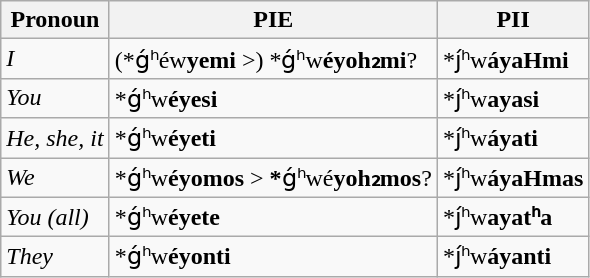<table class="wikitable">
<tr>
<th>Pronoun</th>
<th>PIE</th>
<th>PII</th>
</tr>
<tr>
<td><em>I</em></td>
<td>(*ǵʰéw<strong>yemi</strong> >) *ǵʰw<strong>éyoh₂mi</strong>?</td>
<td>*ȷ́ʰw<strong>áyaHmi</strong></td>
</tr>
<tr>
<td><em>You</em></td>
<td>*ǵʰw<strong>éyesi</strong></td>
<td>*ȷ́ʰw<strong>ayasi</strong></td>
</tr>
<tr>
<td><em>He, she, it</em></td>
<td>*ǵʰw<strong>éyeti</strong></td>
<td>*ȷ́ʰw<strong>áyati</strong></td>
</tr>
<tr>
<td><em>We</em></td>
<td>*ǵʰw<strong>éyomos</strong> > <strong>*</strong>ǵʰwé<strong>yoh₂mos</strong>?</td>
<td>*ȷ́ʰw<strong>áyaHmas</strong></td>
</tr>
<tr>
<td><em>You (all)</em></td>
<td>*ǵʰw<strong>éyete</strong></td>
<td>*ȷ́ʰw<strong>ayatʰa</strong></td>
</tr>
<tr>
<td><em>They</em></td>
<td>*ǵʰw<strong>éyonti</strong></td>
<td>*ȷ́ʰw<strong>áyanti</strong></td>
</tr>
</table>
